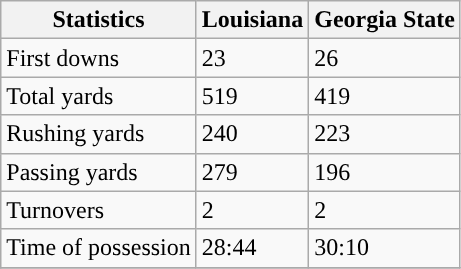<table class="wikitable">
<tr>
<th>Statistics</th>
<th>Louisiana</th>
<th>Georgia State</th>
</tr>
<tr>
<td>First downs</td>
<td>23</td>
<td>26</td>
</tr>
<tr>
<td>Total yards</td>
<td>519</td>
<td>419</td>
</tr>
<tr>
<td>Rushing yards</td>
<td>240</td>
<td>223</td>
</tr>
<tr>
<td>Passing yards</td>
<td>279</td>
<td>196</td>
</tr>
<tr>
<td>Turnovers</td>
<td>2</td>
<td>2</td>
</tr>
<tr>
<td>Time of possession</td>
<td>28:44</td>
<td>30:10</td>
</tr>
<tr>
</tr>
</table>
